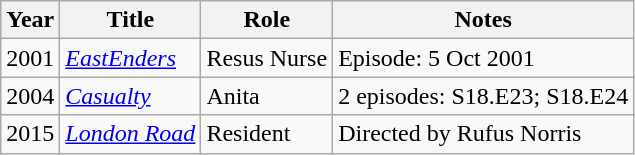<table class="wikitable sortable">
<tr>
<th>Year</th>
<th>Title</th>
<th>Role</th>
<th class="unsortable">Notes</th>
</tr>
<tr>
<td>2001</td>
<td><em><a href='#'>EastEnders</a></em></td>
<td>Resus Nurse</td>
<td>Episode: 5 Oct 2001</td>
</tr>
<tr>
<td>2004</td>
<td><em><a href='#'>Casualty</a></em></td>
<td>Anita</td>
<td>2 episodes: S18.E23; S18.E24</td>
</tr>
<tr>
<td>2015</td>
<td><em><a href='#'>London Road</a></em></td>
<td>Resident</td>
<td>Directed by Rufus Norris</td>
</tr>
</table>
